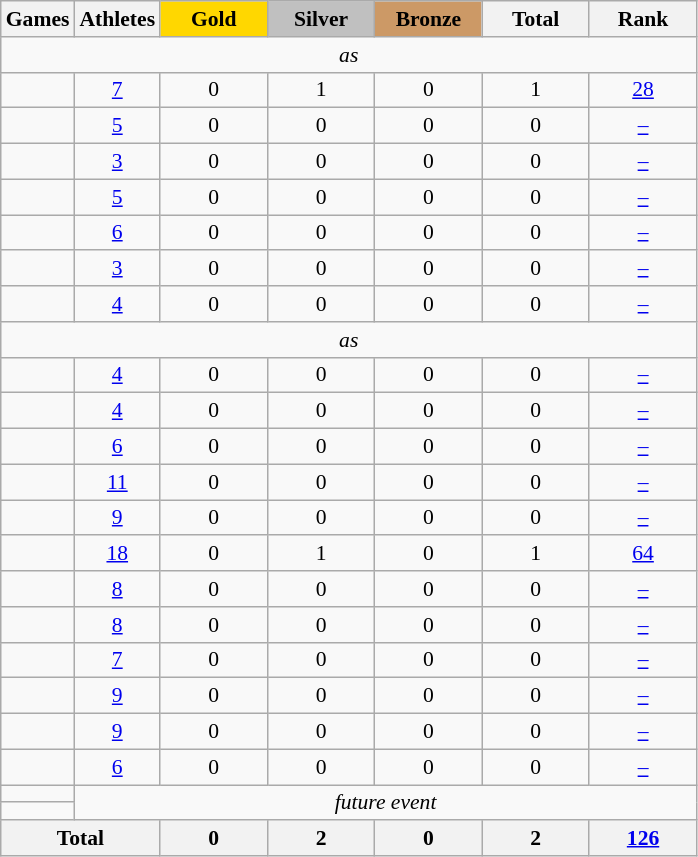<table class="wikitable" style="text-align:center; font-size:90%;">
<tr>
<th>Games</th>
<th>Athletes</th>
<td style="background:gold; width:4.5em; font-weight:bold;">Gold</td>
<td style="background:silver; width:4.5em; font-weight:bold;">Silver</td>
<td style="background:#cc9966; width:4.5em; font-weight:bold;">Bronze</td>
<th style="width:4.5em; font-weight:bold;">Total</th>
<th style="width:4.5em; font-weight:bold;">Rank</th>
</tr>
<tr>
<td colspan=7><em> as  </em></td>
</tr>
<tr>
<td align=left></td>
<td><a href='#'>7</a></td>
<td>0</td>
<td>1</td>
<td>0</td>
<td>1</td>
<td><a href='#'>28</a></td>
</tr>
<tr>
<td align=left></td>
<td><a href='#'>5</a></td>
<td>0</td>
<td>0</td>
<td>0</td>
<td>0</td>
<td><a href='#'>–</a></td>
</tr>
<tr>
<td align=left></td>
<td><a href='#'>3</a></td>
<td>0</td>
<td>0</td>
<td>0</td>
<td>0</td>
<td><a href='#'>–</a></td>
</tr>
<tr>
<td align=left></td>
<td><a href='#'>5</a></td>
<td>0</td>
<td>0</td>
<td>0</td>
<td>0</td>
<td><a href='#'>–</a></td>
</tr>
<tr>
<td align=left></td>
<td><a href='#'>6</a></td>
<td>0</td>
<td>0</td>
<td>0</td>
<td>0</td>
<td><a href='#'>–</a></td>
</tr>
<tr>
<td align=left></td>
<td><a href='#'>3</a></td>
<td>0</td>
<td>0</td>
<td>0</td>
<td>0</td>
<td><a href='#'>–</a></td>
</tr>
<tr>
<td align=left></td>
<td><a href='#'>4</a></td>
<td>0</td>
<td>0</td>
<td>0</td>
<td>0</td>
<td><a href='#'>–</a></td>
</tr>
<tr>
<td colspan=7><em>as </em></td>
</tr>
<tr>
<td align=left></td>
<td><a href='#'>4</a></td>
<td>0</td>
<td>0</td>
<td>0</td>
<td>0</td>
<td><a href='#'>–</a></td>
</tr>
<tr>
<td align=left></td>
<td><a href='#'>4</a></td>
<td>0</td>
<td>0</td>
<td>0</td>
<td>0</td>
<td><a href='#'>–</a></td>
</tr>
<tr>
<td align=left></td>
<td><a href='#'>6</a></td>
<td>0</td>
<td>0</td>
<td>0</td>
<td>0</td>
<td><a href='#'>–</a></td>
</tr>
<tr>
<td align=left></td>
<td><a href='#'>11</a></td>
<td>0</td>
<td>0</td>
<td>0</td>
<td>0</td>
<td><a href='#'>–</a></td>
</tr>
<tr>
<td align=left></td>
<td><a href='#'>9</a></td>
<td>0</td>
<td>0</td>
<td>0</td>
<td>0</td>
<td><a href='#'>–</a></td>
</tr>
<tr>
<td align=left></td>
<td><a href='#'>18</a></td>
<td>0</td>
<td>1</td>
<td>0</td>
<td>1</td>
<td><a href='#'>64</a></td>
</tr>
<tr>
<td align=left></td>
<td><a href='#'>8</a></td>
<td>0</td>
<td>0</td>
<td>0</td>
<td>0</td>
<td><a href='#'>–</a></td>
</tr>
<tr>
<td align=left></td>
<td><a href='#'>8</a></td>
<td>0</td>
<td>0</td>
<td>0</td>
<td>0</td>
<td><a href='#'>–</a></td>
</tr>
<tr>
<td align=left></td>
<td><a href='#'>7</a></td>
<td>0</td>
<td>0</td>
<td>0</td>
<td>0</td>
<td><a href='#'>–</a></td>
</tr>
<tr>
<td align=left></td>
<td><a href='#'>9</a></td>
<td>0</td>
<td>0</td>
<td>0</td>
<td>0</td>
<td><a href='#'>–</a></td>
</tr>
<tr>
<td align=left></td>
<td><a href='#'>9</a></td>
<td>0</td>
<td>0</td>
<td>0</td>
<td>0</td>
<td><a href='#'>–</a></td>
</tr>
<tr>
<td align=left></td>
<td><a href='#'>6</a></td>
<td>0</td>
<td>0</td>
<td>0</td>
<td>0</td>
<td><a href='#'>–</a></td>
</tr>
<tr>
<td align=left></td>
<td colspan=6; rowspan=2><em>future event</em></td>
</tr>
<tr>
<td align=left></td>
</tr>
<tr>
<th colspan=2>Total</th>
<th>0</th>
<th>2</th>
<th>0</th>
<th>2</th>
<th><a href='#'>126</a></th>
</tr>
</table>
